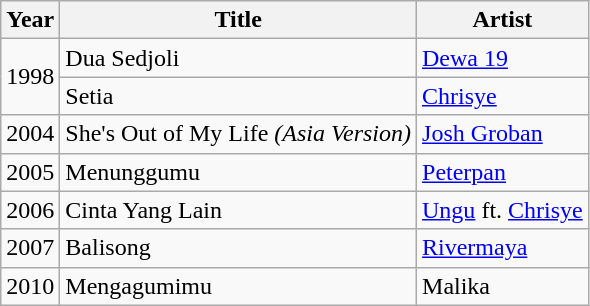<table Class="wikitable">
<tr>
<th>Year</th>
<th>Title</th>
<th>Artist</th>
</tr>
<tr>
<td rowspan=2>1998</td>
<td>Dua Sedjoli</td>
<td><a href='#'>Dewa 19</a></td>
</tr>
<tr>
<td>Setia</td>
<td><a href='#'>Chrisye</a></td>
</tr>
<tr>
<td>2004</td>
<td>She's Out of My Life <em>(Asia Version)</em></td>
<td><a href='#'>Josh Groban</a></td>
</tr>
<tr>
<td>2005</td>
<td>Menunggumu</td>
<td><a href='#'>Peterpan</a></td>
</tr>
<tr>
<td>2006</td>
<td>Cinta Yang Lain</td>
<td><a href='#'>Ungu</a> ft. <a href='#'>Chrisye</a></td>
</tr>
<tr>
<td>2007</td>
<td>Balisong</td>
<td><a href='#'>Rivermaya</a></td>
</tr>
<tr>
<td>2010</td>
<td>Mengagumimu</td>
<td>Malika</td>
</tr>
</table>
